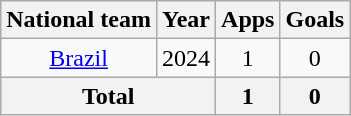<table class="wikitable" style="text-align:center">
<tr>
<th>National team</th>
<th>Year</th>
<th>Apps</th>
<th>Goals</th>
</tr>
<tr>
<td><a href='#'>Brazil</a></td>
<td>2024</td>
<td>1</td>
<td>0</td>
</tr>
<tr>
<th colspan="2">Total</th>
<th>1</th>
<th>0</th>
</tr>
</table>
